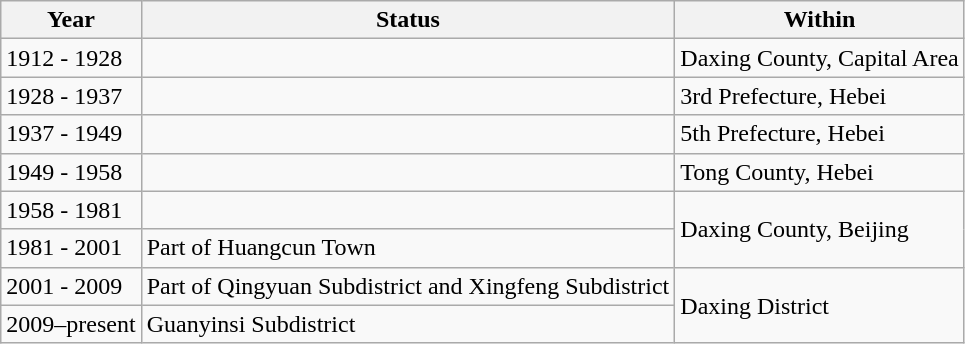<table class="wikitable">
<tr>
<th>Year</th>
<th>Status</th>
<th>Within</th>
</tr>
<tr>
<td>1912 - 1928</td>
<td></td>
<td>Daxing County, Capital Area</td>
</tr>
<tr>
<td>1928 - 1937</td>
<td></td>
<td>3rd Prefecture, Hebei</td>
</tr>
<tr>
<td>1937 - 1949</td>
<td></td>
<td>5th Prefecture, Hebei</td>
</tr>
<tr>
<td>1949 - 1958</td>
<td></td>
<td>Tong County, Hebei</td>
</tr>
<tr>
<td>1958 - 1981</td>
<td></td>
<td rowspan="2">Daxing County, Beijing</td>
</tr>
<tr>
<td>1981 - 2001</td>
<td>Part of Huangcun Town</td>
</tr>
<tr>
<td>2001 - 2009</td>
<td>Part of Qingyuan Subdistrict and Xingfeng Subdistrict</td>
<td rowspan="2">Daxing District</td>
</tr>
<tr>
<td>2009–present</td>
<td>Guanyinsi Subdistrict</td>
</tr>
</table>
